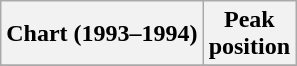<table class="wikitable plainrowheaders" style="text-align:center">
<tr>
<th>Chart (1993–1994)</th>
<th>Peak<br>position</th>
</tr>
<tr>
</tr>
</table>
